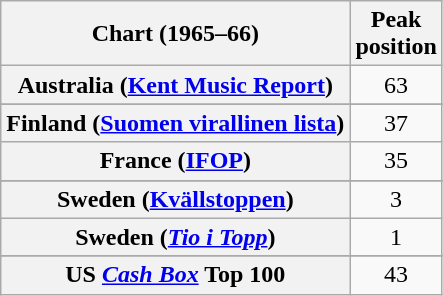<table class="wikitable sortable plainrowheaders" style="text-align:center">
<tr>
<th>Chart (1965–66)</th>
<th>Peak<br>position</th>
</tr>
<tr>
<th scope="row">Australia (<a href='#'>Kent Music Report</a>)</th>
<td>63</td>
</tr>
<tr>
</tr>
<tr>
<th scope="row">Finland (<a href='#'>Suomen virallinen lista</a>)</th>
<td>37</td>
</tr>
<tr>
<th scope="row">France (<a href='#'>IFOP</a>)</th>
<td>35</td>
</tr>
<tr>
</tr>
<tr>
</tr>
<tr>
</tr>
<tr>
</tr>
<tr>
<th scope="row">Sweden (<a href='#'>Kvällstoppen</a>)</th>
<td>3</td>
</tr>
<tr>
<th scope="row">Sweden (<em><a href='#'>Tio i Topp</a></em>)</th>
<td>1</td>
</tr>
<tr>
</tr>
<tr>
</tr>
<tr>
<th scope="row">US <a href='#'><em>Cash Box</em></a> Top 100</th>
<td>43</td>
</tr>
</table>
